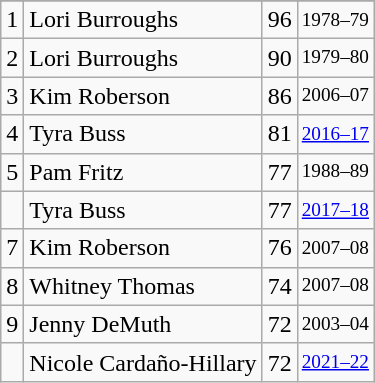<table class="wikitable">
<tr>
</tr>
<tr>
<td>1</td>
<td>Lori Burroughs</td>
<td>96</td>
<td style="font-size:80%;">1978–79</td>
</tr>
<tr>
<td>2</td>
<td>Lori Burroughs</td>
<td>90</td>
<td style="font-size:80%;">1979–80</td>
</tr>
<tr>
<td>3</td>
<td>Kim Roberson</td>
<td>86</td>
<td style="font-size:80%;">2006–07</td>
</tr>
<tr>
<td>4</td>
<td>Tyra Buss</td>
<td>81</td>
<td style="font-size:80%;"><a href='#'>2016–17</a></td>
</tr>
<tr>
<td>5</td>
<td>Pam Fritz</td>
<td>77</td>
<td style="font-size:80%;">1988–89</td>
</tr>
<tr>
<td></td>
<td>Tyra Buss</td>
<td>77</td>
<td style="font-size:80%;"><a href='#'>2017–18</a></td>
</tr>
<tr>
<td>7</td>
<td>Kim Roberson</td>
<td>76</td>
<td style="font-size:80%;">2007–08</td>
</tr>
<tr>
<td>8</td>
<td>Whitney Thomas</td>
<td>74</td>
<td style="font-size:80%;">2007–08</td>
</tr>
<tr>
<td>9</td>
<td>Jenny DeMuth</td>
<td>72</td>
<td style="font-size:80%;">2003–04</td>
</tr>
<tr>
<td></td>
<td>Nicole Cardaño-Hillary</td>
<td>72</td>
<td style="font-size:80%;"><a href='#'>2021–22</a></td>
</tr>
</table>
